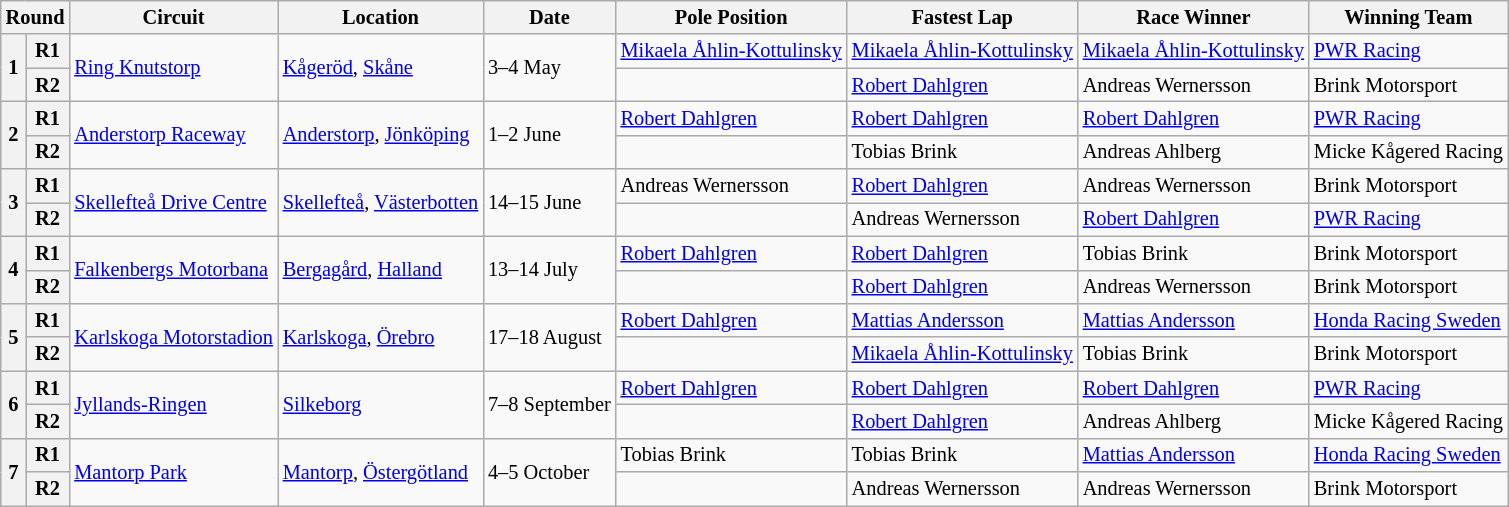<table class="wikitable" style="font-size: 85%;">
<tr>
<th colspan="2">Round</th>
<th>Circuit</th>
<th>Location</th>
<th>Date</th>
<th>Pole Position</th>
<th>Fastest Lap</th>
<th>Race Winner</th>
<th>Winning Team</th>
</tr>
<tr>
<th rowspan="2">1</th>
<th>R1</th>
<td rowspan="2"> <a href='#'>Ring Knutstorp</a></td>
<td rowspan="2"><a href='#'>Kågeröd</a>, <a href='#'>Skåne</a></td>
<td rowspan="2">3–4 May</td>
<td> <a href='#'>Mikaela Åhlin-Kottulinsky</a></td>
<td> <a href='#'>Mikaela Åhlin-Kottulinsky</a></td>
<td> <a href='#'>Mikaela Åhlin-Kottulinsky</a></td>
<td> <a href='#'>PWR Racing</a></td>
</tr>
<tr>
<th>R2</th>
<td></td>
<td> <a href='#'>Robert Dahlgren</a></td>
<td> Andreas Wernersson</td>
<td> Brink Motorsport</td>
</tr>
<tr>
<th rowspan="2">2</th>
<th>R1</th>
<td rowspan="2"> <a href='#'>Anderstorp Raceway</a></td>
<td rowspan="2"><a href='#'>Anderstorp</a>, <a href='#'>Jönköping</a></td>
<td rowspan="2">1–2 June</td>
<td> <a href='#'>Robert Dahlgren</a></td>
<td> <a href='#'>Robert Dahlgren</a></td>
<td> <a href='#'>Robert Dahlgren</a></td>
<td> <a href='#'>PWR Racing</a></td>
</tr>
<tr>
<th>R2</th>
<td></td>
<td> Tobias Brink</td>
<td> Andreas Ahlberg</td>
<td> Micke Kågered Racing</td>
</tr>
<tr>
<th rowspan="2">3</th>
<th>R1</th>
<td rowspan="2"> <a href='#'>Skellefteå Drive Centre</a></td>
<td rowspan="2"><a href='#'>Skellefteå</a>, <a href='#'>Västerbotten</a></td>
<td rowspan="2">14–15 June</td>
<td> Andreas Wernersson</td>
<td> <a href='#'>Robert Dahlgren</a></td>
<td> Andreas Wernersson</td>
<td> Brink Motorsport</td>
</tr>
<tr>
<th>R2</th>
<td></td>
<td> Andreas Wernersson</td>
<td> <a href='#'>Robert Dahlgren</a></td>
<td> <a href='#'>PWR Racing</a></td>
</tr>
<tr>
<th rowspan="2">4</th>
<th>R1</th>
<td rowspan="2"> <a href='#'>Falkenbergs Motorbana</a></td>
<td rowspan="2"><a href='#'>Bergagård</a>, <a href='#'>Halland</a></td>
<td rowspan="2">13–14 July</td>
<td> <a href='#'>Robert Dahlgren</a></td>
<td> <a href='#'>Robert Dahlgren</a></td>
<td> Tobias Brink</td>
<td> Brink Motorsport</td>
</tr>
<tr>
<th>R2</th>
<td></td>
<td> <a href='#'>Robert Dahlgren</a></td>
<td> Andreas Wernersson</td>
<td> Brink Motorsport</td>
</tr>
<tr>
<th rowspan="2">5</th>
<th>R1</th>
<td rowspan="2"> <a href='#'>Karlskoga Motorstadion</a></td>
<td rowspan="2"><a href='#'>Karlskoga</a>, <a href='#'>Örebro</a></td>
<td rowspan="2">17–18 August</td>
<td> <a href='#'>Robert Dahlgren</a></td>
<td> <a href='#'>Mattias Andersson</a></td>
<td> <a href='#'>Mattias Andersson</a></td>
<td> <a href='#'>Honda Racing Sweden</a></td>
</tr>
<tr>
<th>R2</th>
<td></td>
<td> <a href='#'>Mikaela Åhlin-Kottulinsky</a></td>
<td> Tobias Brink</td>
<td> Brink Motorsport</td>
</tr>
<tr>
<th rowspan="2">6</th>
<th>R1</th>
<td rowspan="2"> <a href='#'>Jyllands-Ringen</a></td>
<td rowspan="2"><a href='#'>Silkeborg</a></td>
<td rowspan="2">7–8 September</td>
<td> <a href='#'>Robert Dahlgren</a></td>
<td> <a href='#'>Robert Dahlgren</a></td>
<td> <a href='#'>Robert Dahlgren</a></td>
<td> <a href='#'>PWR Racing</a></td>
</tr>
<tr>
<th>R2</th>
<td></td>
<td> <a href='#'>Robert Dahlgren</a></td>
<td> Andreas Ahlberg</td>
<td> Micke Kågered Racing</td>
</tr>
<tr>
<th rowspan="2">7</th>
<th>R1</th>
<td rowspan="2"> <a href='#'>Mantorp Park</a></td>
<td rowspan="2"><a href='#'>Mantorp</a>, <a href='#'>Östergötland</a></td>
<td rowspan="2">4–5 October</td>
<td> Tobias Brink</td>
<td> Tobias Brink</td>
<td> <a href='#'>Mattias Andersson</a></td>
<td> <a href='#'>Honda Racing Sweden</a></td>
</tr>
<tr>
<th>R2</th>
<td></td>
<td> Andreas Wernersson</td>
<td> Andreas Wernersson</td>
<td> Brink Motorsport</td>
</tr>
</table>
